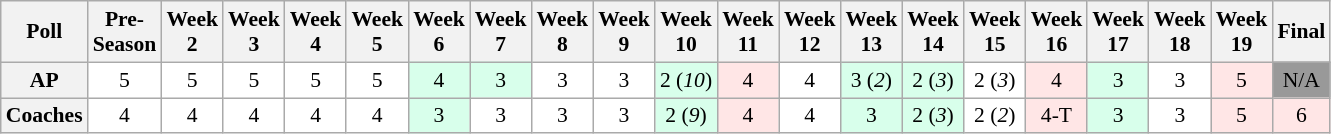<table class="wikitable" style="white-space:nowrap;font-size:90%">
<tr>
<th>Poll</th>
<th>Pre-<br>Season</th>
<th>Week<br>2</th>
<th>Week<br>3</th>
<th>Week<br>4</th>
<th>Week<br>5</th>
<th>Week<br>6</th>
<th>Week<br>7</th>
<th>Week<br>8</th>
<th>Week<br>9</th>
<th>Week<br>10</th>
<th>Week<br>11</th>
<th>Week<br>12</th>
<th>Week<br>13</th>
<th>Week<br>14</th>
<th>Week<br>15</th>
<th>Week<br>16</th>
<th>Week<br>17</th>
<th>Week<br>18</th>
<th>Week<br>19</th>
<th>Final</th>
</tr>
<tr style="text-align:center;">
<th>AP</th>
<td style="background:#FFF;">5</td>
<td style="background:#FFF;">5</td>
<td style="background:#FFF;">5</td>
<td style="background:#FFF;">5</td>
<td style="background:#FFF;">5</td>
<td style="background:#D8FFEB;">4</td>
<td style="background:#D8FFEB;">3</td>
<td style="background:#FFF;">3</td>
<td style="background:#FFF;">3</td>
<td style="background:#D8FFEB;">2 (<em>10</em>)</td>
<td style="background:#FFE6E6;">4</td>
<td style="background:#FFF;">4</td>
<td style="background:#D8FFEB;">3 (<em>2</em>)</td>
<td style="background:#D8FFEB;">2 (<em>3</em>)</td>
<td style="background:#FFF;">2 (<em>3</em>)</td>
<td style="background:#FFE6E6;">4</td>
<td style="background:#D8FFEB;">3</td>
<td style="background:#FFF;">3</td>
<td style="background:#FFE6E6;">5</td>
<td style="background:#999;">N/A</td>
</tr>
<tr style="text-align:center;">
<th>Coaches</th>
<td style="background:#FFF;">4</td>
<td style="background:#FFF;">4</td>
<td style="background:#FFF;">4</td>
<td style="background:#FFF;">4</td>
<td style="background:#FFF;">4</td>
<td style="background:#D8FFEB;">3</td>
<td style="background:#FFF;">3</td>
<td style="background:#FFF;">3</td>
<td style="background:#FFF;">3</td>
<td style="background:#D8FFEB;">2 (<em>9</em>)</td>
<td style="background:#FFE6E6;">4</td>
<td style="background:#FFF;">4</td>
<td style="background:#D8FFEB;">3</td>
<td style="background:#D8FFEB;">2 (<em>3</em>)</td>
<td style="background:#FFF;">2 (<em>2</em>)</td>
<td style="background:#FFE6E6;">4-T</td>
<td style="background:#D8FFEB;">3</td>
<td style="background:#FFF;">3</td>
<td style="background:#FFE6E6;">5</td>
<td style="background:#FFE6E6;">6</td>
</tr>
</table>
